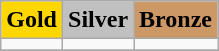<table class="wikitable">
<tr align="center">
<td bgcolor="gold"><strong>Gold</strong></td>
<td bgcolor="silver"><strong>Silver</strong></td>
<td bgcolor="CC9966"><strong>Bronze</strong></td>
</tr>
<tr valign="top">
<td></td>
<td></td>
<td></td>
</tr>
<tr>
</tr>
</table>
